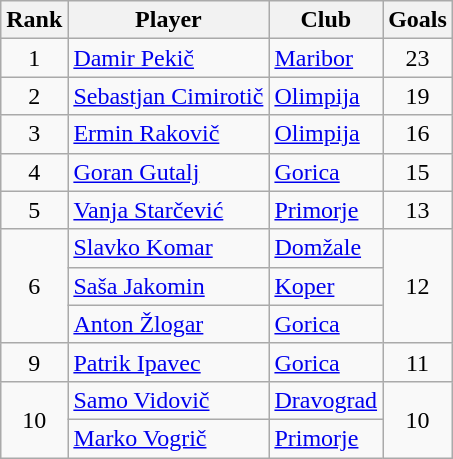<table class="wikitable" style="text-align:left">
<tr>
<th>Rank</th>
<th>Player</th>
<th>Club</th>
<th>Goals</th>
</tr>
<tr>
<td align="center">1</td>
<td> <a href='#'>Damir Pekič</a></td>
<td><a href='#'>Maribor</a></td>
<td rowspan=1 align=center>23</td>
</tr>
<tr>
<td align="center">2</td>
<td> <a href='#'>Sebastjan Cimirotič</a></td>
<td><a href='#'>Olimpija</a></td>
<td rowspan=1 align=center>19</td>
</tr>
<tr>
<td align="center">3</td>
<td> <a href='#'>Ermin Rakovič</a></td>
<td><a href='#'>Olimpija</a></td>
<td rowspan=1 align=center>16</td>
</tr>
<tr>
<td rowspan=1 align="center">4</td>
<td> <a href='#'>Goran Gutalj</a></td>
<td><a href='#'>Gorica</a></td>
<td rowspan=1 align=center>15</td>
</tr>
<tr>
<td rowspan=1 align="center">5</td>
<td> <a href='#'>Vanja Starčević</a></td>
<td><a href='#'>Primorje</a></td>
<td rowspan=1 align=center>13</td>
</tr>
<tr>
<td rowspan=3 align="center">6</td>
<td> <a href='#'>Slavko Komar</a></td>
<td><a href='#'>Domžale</a></td>
<td rowspan=3 align=center>12</td>
</tr>
<tr>
<td> <a href='#'>Saša Jakomin</a></td>
<td><a href='#'>Koper</a></td>
</tr>
<tr>
<td> <a href='#'>Anton Žlogar</a></td>
<td><a href='#'>Gorica</a></td>
</tr>
<tr>
<td rowspan=1 align="center">9</td>
<td> <a href='#'>Patrik Ipavec</a></td>
<td><a href='#'>Gorica</a></td>
<td rowspan=1 align=center>11</td>
</tr>
<tr>
<td rowspan=2 align="center">10</td>
<td> <a href='#'>Samo Vidovič</a></td>
<td><a href='#'>Dravograd</a></td>
<td rowspan=2 align=center>10</td>
</tr>
<tr>
<td> <a href='#'>Marko Vogrič</a></td>
<td><a href='#'>Primorje</a></td>
</tr>
</table>
